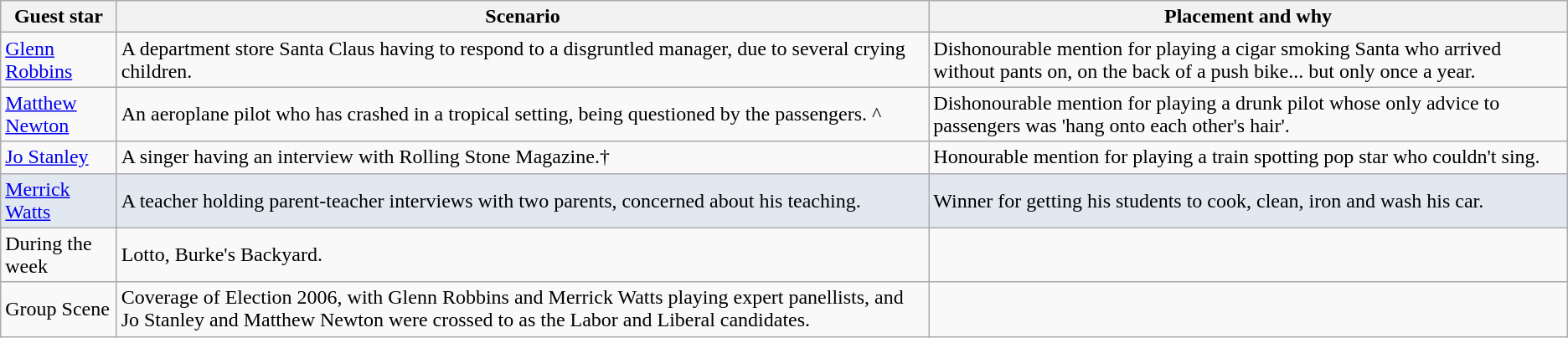<table class="wikitable">
<tr>
<th>Guest star</th>
<th>Scenario</th>
<th>Placement and why</th>
</tr>
<tr>
<td><a href='#'>Glenn Robbins</a></td>
<td>A department store Santa Claus having to respond to a disgruntled manager, due to several crying children.</td>
<td>Dishonourable mention for playing a cigar smoking Santa who arrived without pants on, on the back of a push bike... but only once a year.</td>
</tr>
<tr>
<td><a href='#'>Matthew Newton</a></td>
<td>An aeroplane pilot who has crashed in a tropical setting, being questioned by the passengers. ^</td>
<td>Dishonourable mention for playing a drunk pilot whose only advice to passengers was 'hang onto each other's hair'.</td>
</tr>
<tr>
<td><a href='#'>Jo Stanley</a></td>
<td>A singer having an interview with Rolling Stone Magazine.†</td>
<td>Honourable mention for playing a train spotting pop star who couldn't sing.</td>
</tr>
<tr style="background:#E1E8EF;">
<td><a href='#'>Merrick Watts</a></td>
<td>A teacher holding parent-teacher interviews with two parents, concerned about his teaching.</td>
<td>Winner for getting his students to cook, clean, iron and wash his car.</td>
</tr>
<tr>
<td>During the week</td>
<td>Lotto, Burke's Backyard.</td>
<td></td>
</tr>
<tr>
<td>Group Scene</td>
<td>Coverage of Election 2006, with Glenn Robbins and Merrick Watts playing expert panellists, and Jo Stanley and Matthew Newton were crossed to as the Labor and Liberal candidates.</td>
<td></td>
</tr>
</table>
